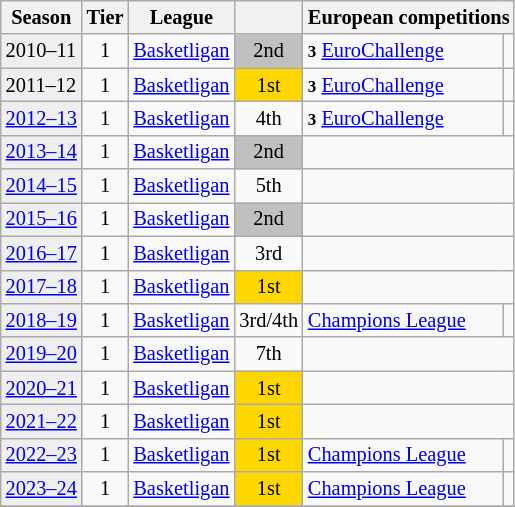<table class="wikitable" style="font-size:85%">
<tr>
<th>Season</th>
<th>Tier</th>
<th>League</th>
<th></th>
<th colspan=2>European competitions</th>
</tr>
<tr>
<td style="background:#efefef;">2010–11</td>
<td align="center">1</td>
<td><a href='#'>Basketligan</a></td>
<td style="background:silver"  align="center">2nd</td>
<td><small><strong>3</strong></small> <a href='#'>EuroChallenge</a></td>
<td align=center></td>
</tr>
<tr>
<td style="background:#efefef;">2011–12</td>
<td align="center">1</td>
<td><a href='#'>Basketligan</a></td>
<td style="background:gold"  align="center">1st</td>
<td><small><strong>3</strong></small> <a href='#'>EuroChallenge</a></td>
<td align=center></td>
</tr>
<tr>
<td style="background:#efefef;"><a href='#'>2012–13</a></td>
<td align="center">1</td>
<td><a href='#'>Basketligan</a></td>
<td align="center">4th</td>
<td><small><strong>3</strong></small> <a href='#'>EuroChallenge</a></td>
<td align=center></td>
</tr>
<tr>
<td style="background:#efefef;"><a href='#'>2013–14</a></td>
<td align="center">1</td>
<td><a href='#'>Basketligan</a></td>
<td style="background:silver"  align="center">2nd</td>
<td colspan=2></td>
</tr>
<tr>
<td style="background:#efefef;"><a href='#'>2014–15</a></td>
<td align="center">1</td>
<td><a href='#'>Basketligan</a></td>
<td style="background:"  align="center">5th</td>
<td colspan=2></td>
</tr>
<tr>
<td style="background:#efefef;"><a href='#'>2015–16</a></td>
<td align="center">1</td>
<td><a href='#'>Basketligan</a></td>
<td style="background:silver"  align="center">2nd</td>
<td colspan=2></td>
</tr>
<tr>
<td style="background:#efefef;"><a href='#'>2016–17</a></td>
<td align="center">1</td>
<td><a href='#'>Basketligan</a></td>
<td align="center">3rd</td>
<td colspan=2></td>
</tr>
<tr>
<td style="background:#efefef;"><a href='#'>2017–18</a></td>
<td align="center">1</td>
<td><a href='#'>Basketligan</a></td>
<td align="center" bgcolor=gold>1st</td>
<td colspan=2></td>
</tr>
<tr>
<td style="background:#efefef;"><a href='#'>2018–19</a></td>
<td align="center">1</td>
<td><a href='#'>Basketligan</a></td>
<td align="center">3rd/4th</td>
<td> <a href='#'>Champions League</a></td>
<td align=center></td>
</tr>
<tr>
<td style="background:#efefef;"><a href='#'>2019–20</a></td>
<td align="center">1</td>
<td><a href='#'>Basketligan</a></td>
<td align="center">7th</td>
<td colspan=2></td>
</tr>
<tr>
<td style="background:#efefef;"><a href='#'>2020–21</a></td>
<td align="center">1</td>
<td><a href='#'>Basketligan</a></td>
<td align="center" bgcolor=gold>1st</td>
<td colspan=2></td>
</tr>
<tr>
<td style="background:#efefef;"><a href='#'>2021–22</a></td>
<td align="center">1</td>
<td><a href='#'>Basketligan</a></td>
<td align="center" bgcolor=gold>1st</td>
<td colspan=2></td>
</tr>
<tr>
<td style="background:#efefef;"><a href='#'>2022–23</a></td>
<td align="center">1</td>
<td><a href='#'>Basketligan</a></td>
<td align="center" bgcolor=gold>1st</td>
<td> <a href='#'>Champions League</a></td>
<td align=center></td>
</tr>
<tr>
<td style="background:#efefef;"><a href='#'>2023–24</a></td>
<td align="center">1</td>
<td><a href='#'>Basketligan</a></td>
<td align="center" bgcolor=gold>1st</td>
<td> <a href='#'>Champions League</a></td>
<td align=center></td>
</tr>
<tr>
</tr>
</table>
